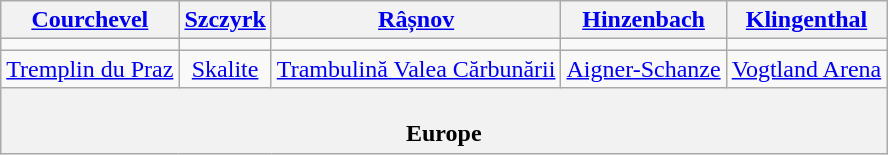<table class="wikitable" style="text-align:center">
<tr>
<th> <a href='#'>Courchevel</a></th>
<th> <a href='#'>Szczyrk</a></th>
<th> <a href='#'>Râșnov</a></th>
<th> <a href='#'>Hinzenbach</a></th>
<th> <a href='#'>Klingenthal</a></th>
</tr>
<tr>
<td></td>
<td></td>
<td></td>
<td></td>
<td></td>
</tr>
<tr>
<td><a href='#'>Tremplin du Praz</a></td>
<td><a href='#'>Skalite</a></td>
<td><a href='#'>Trambulină Valea Cărbunării</a></td>
<td><a href='#'>Aigner-Schanze</a></td>
<td><a href='#'>Vogtland Arena</a></td>
</tr>
<tr>
<th colspan="5"><br>Europe
</th>
</tr>
</table>
